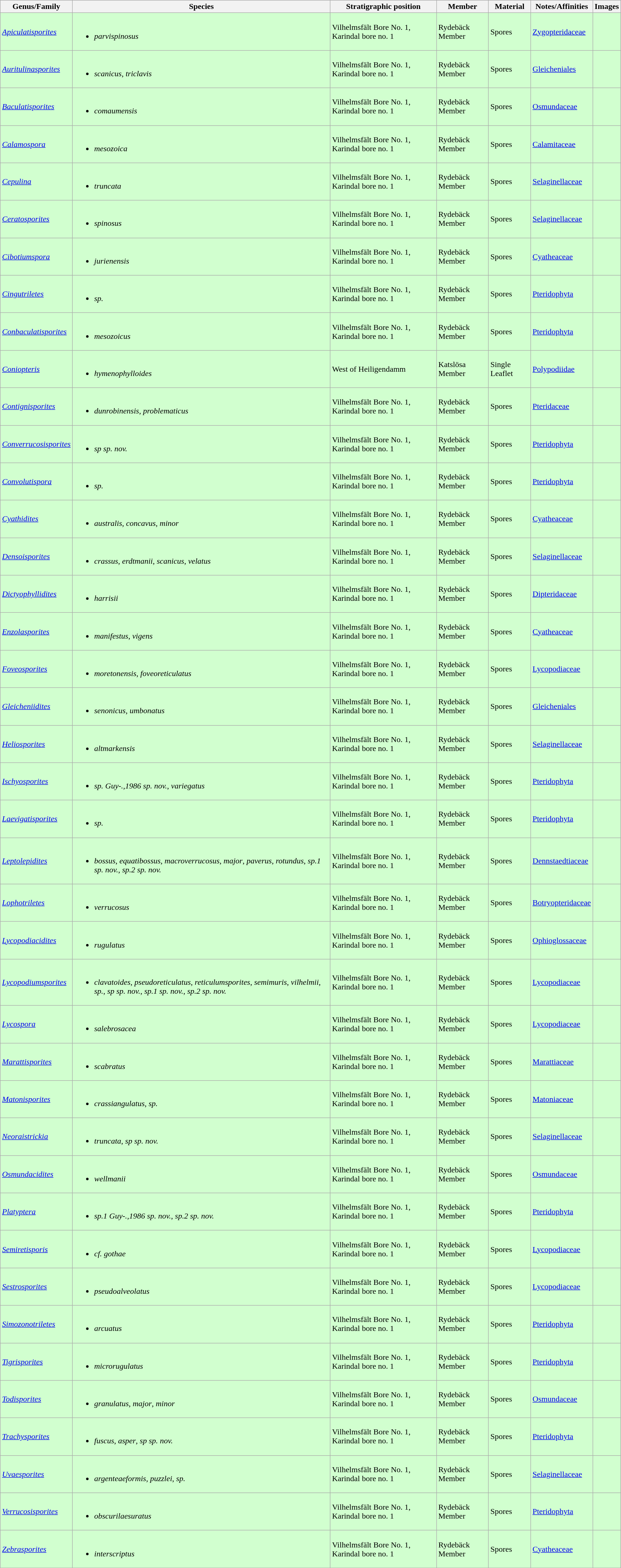<table class="wikitable">
<tr>
<th>Genus/Family</th>
<th>Species</th>
<th>Stratigraphic position</th>
<th>Member</th>
<th>Material</th>
<th>Notes/Affinities</th>
<th>Images</th>
</tr>
<tr>
<td style="background:#D1FFCF;"><em><a href='#'>Apiculatisporites</a></em></td>
<td style="background:#D1FFCF;"><br><ul><li><em>parvispinosus</em></li></ul></td>
<td style="background:#D1FFCF;">Vilhelmsfält Bore No. 1, Karindal bore no. 1</td>
<td style="background:#D1FFCF;">Rydebäck Member</td>
<td style="background:#D1FFCF;">Spores</td>
<td style="background:#D1FFCF;"><a href='#'>Zygopteridaceae</a></td>
<td style="background:#D1FFCF;"></td>
</tr>
<tr>
<td style="background:#D1FFCF;"><em><a href='#'>Auritulinasporites</a></em></td>
<td style="background:#D1FFCF;"><br><ul><li><em>scanicus</em>, <em>triclavis</em></li></ul></td>
<td style="background:#D1FFCF;">Vilhelmsfält Bore No. 1, Karindal bore no. 1</td>
<td style="background:#D1FFCF;">Rydebäck Member</td>
<td style="background:#D1FFCF;">Spores</td>
<td style="background:#D1FFCF;"><a href='#'>Gleicheniales</a></td>
<td style="background:#D1FFCF;"></td>
</tr>
<tr>
<td style="background:#D1FFCF;"><em><a href='#'>Baculatisporites</a></em></td>
<td style="background:#D1FFCF;"><br><ul><li><em>comaumensis</em></li></ul></td>
<td style="background:#D1FFCF;">Vilhelmsfält Bore No. 1, Karindal bore no. 1</td>
<td style="background:#D1FFCF;">Rydebäck Member</td>
<td style="background:#D1FFCF;">Spores</td>
<td style="background:#D1FFCF;"><a href='#'>Osmundaceae</a></td>
<td style="background:#D1FFCF;"></td>
</tr>
<tr>
<td style="background:#D1FFCF;"><em><a href='#'>Calamospora</a></em></td>
<td style="background:#D1FFCF;"><br><ul><li><em>mesozoica</em></li></ul></td>
<td style="background:#D1FFCF;">Vilhelmsfält Bore No. 1, Karindal bore no. 1</td>
<td style="background:#D1FFCF;">Rydebäck Member</td>
<td style="background:#D1FFCF;">Spores</td>
<td style="background:#D1FFCF;"><a href='#'>Calamitaceae</a></td>
<td style="background:#D1FFCF;"></td>
</tr>
<tr>
<td style="background:#D1FFCF;"><em><a href='#'>Cepulina</a></em></td>
<td style="background:#D1FFCF;"><br><ul><li><em>truncata</em></li></ul></td>
<td style="background:#D1FFCF;">Vilhelmsfält Bore No. 1, Karindal bore no. 1</td>
<td style="background:#D1FFCF;">Rydebäck Member</td>
<td style="background:#D1FFCF;">Spores</td>
<td style="background:#D1FFCF;"><a href='#'>Selaginellaceae</a></td>
<td style="background:#D1FFCF;"></td>
</tr>
<tr>
<td style="background:#D1FFCF;"><em><a href='#'>Ceratosporites</a></em></td>
<td style="background:#D1FFCF;"><br><ul><li><em>spinosus</em></li></ul></td>
<td style="background:#D1FFCF;">Vilhelmsfält Bore No. 1, Karindal bore no. 1</td>
<td style="background:#D1FFCF;">Rydebäck Member</td>
<td style="background:#D1FFCF;">Spores</td>
<td style="background:#D1FFCF;"><a href='#'>Selaginellaceae</a></td>
<td style="background:#D1FFCF;"></td>
</tr>
<tr>
<td style="background:#D1FFCF;"><em><a href='#'>Cibotiumspora</a></em></td>
<td style="background:#D1FFCF;"><br><ul><li><em>jurienensis</em></li></ul></td>
<td style="background:#D1FFCF;">Vilhelmsfält Bore No. 1, Karindal bore no. 1</td>
<td style="background:#D1FFCF;">Rydebäck Member</td>
<td style="background:#D1FFCF;">Spores</td>
<td style="background:#D1FFCF;"><a href='#'>Cyatheaceae</a></td>
<td style="background:#D1FFCF;"></td>
</tr>
<tr>
<td style="background:#D1FFCF;"><em><a href='#'>Cingutriletes</a></em></td>
<td style="background:#D1FFCF;"><br><ul><li><em>sp.</em></li></ul></td>
<td style="background:#D1FFCF;">Vilhelmsfält Bore No. 1, Karindal bore no. 1</td>
<td style="background:#D1FFCF;">Rydebäck Member</td>
<td style="background:#D1FFCF;">Spores</td>
<td style="background:#D1FFCF;"><a href='#'>Pteridophyta</a></td>
<td style="background:#D1FFCF;"></td>
</tr>
<tr>
<td style="background:#D1FFCF;"><em><a href='#'>Conbaculatisporites</a></em></td>
<td style="background:#D1FFCF;"><br><ul><li><em>mesozoicus</em></li></ul></td>
<td style="background:#D1FFCF;">Vilhelmsfält Bore No. 1, Karindal bore no. 1</td>
<td style="background:#D1FFCF;">Rydebäck Member</td>
<td style="background:#D1FFCF;">Spores</td>
<td style="background:#D1FFCF;"><a href='#'>Pteridophyta</a></td>
<td style="background:#D1FFCF;"></td>
</tr>
<tr>
<td style="background:#D1FFCF;"><em><a href='#'>Coniopteris</a></em></td>
<td style="background:#D1FFCF;"><br><ul><li><em>hymenophylloides</em></li></ul></td>
<td style="background:#D1FFCF;">West of Heiligendamm</td>
<td style="background:#D1FFCF;">Katslösa Member</td>
<td style="background:#D1FFCF;">Single Leaflet</td>
<td style="background:#D1FFCF;"><a href='#'>Polypodiidae</a></td>
<td style="background:#D1FFCF;"></td>
</tr>
<tr>
<td style="background:#D1FFCF;"><em><a href='#'>Contignisporites</a></em></td>
<td style="background:#D1FFCF;"><br><ul><li><em>dunrobinensis</em>, <em>problematicus</em></li></ul></td>
<td style="background:#D1FFCF;">Vilhelmsfält Bore No. 1, Karindal bore no. 1</td>
<td style="background:#D1FFCF;">Rydebäck Member</td>
<td style="background:#D1FFCF;">Spores</td>
<td style="background:#D1FFCF;"><a href='#'>Pteridaceae</a></td>
<td style="background:#D1FFCF;"></td>
</tr>
<tr>
<td style="background:#D1FFCF;"><em><a href='#'>Converrucosisporites</a></em></td>
<td style="background:#D1FFCF;"><br><ul><li><em>sp sp. nov.</em></li></ul></td>
<td style="background:#D1FFCF;">Vilhelmsfält Bore No. 1, Karindal bore no. 1</td>
<td style="background:#D1FFCF;">Rydebäck Member</td>
<td style="background:#D1FFCF;">Spores</td>
<td style="background:#D1FFCF;"><a href='#'>Pteridophyta</a></td>
<td style="background:#D1FFCF;"></td>
</tr>
<tr>
<td style="background:#D1FFCF;"><em><a href='#'>Convolutispora</a></em></td>
<td style="background:#D1FFCF;"><br><ul><li><em>sp.</em></li></ul></td>
<td style="background:#D1FFCF;">Vilhelmsfält Bore No. 1, Karindal bore no. 1</td>
<td style="background:#D1FFCF;">Rydebäck Member</td>
<td style="background:#D1FFCF;">Spores</td>
<td style="background:#D1FFCF;"><a href='#'>Pteridophyta</a></td>
<td style="background:#D1FFCF;"></td>
</tr>
<tr>
<td style="background:#D1FFCF;"><em><a href='#'>Cyathidites</a></em></td>
<td style="background:#D1FFCF;"><br><ul><li><em>australis</em>, <em>concavus</em>, <em>minor</em></li></ul></td>
<td style="background:#D1FFCF;">Vilhelmsfält Bore No. 1, Karindal bore no. 1</td>
<td style="background:#D1FFCF;">Rydebäck Member</td>
<td style="background:#D1FFCF;">Spores</td>
<td style="background:#D1FFCF;"><a href='#'>Cyatheaceae</a></td>
<td style="background:#D1FFCF;"></td>
</tr>
<tr>
<td style="background:#D1FFCF;"><em><a href='#'>Densoisporites</a></em></td>
<td style="background:#D1FFCF;"><br><ul><li><em>crassus</em>, <em>erdtmanii</em>, <em>scanicus</em>, <em>velatus</em></li></ul></td>
<td style="background:#D1FFCF;">Vilhelmsfält Bore No. 1, Karindal bore no. 1</td>
<td style="background:#D1FFCF;">Rydebäck Member</td>
<td style="background:#D1FFCF;">Spores</td>
<td style="background:#D1FFCF;"><a href='#'>Selaginellaceae</a></td>
<td style="background:#D1FFCF;"></td>
</tr>
<tr>
<td style="background:#D1FFCF;"><em><a href='#'>Dictyophyllidites</a></em></td>
<td style="background:#D1FFCF;"><br><ul><li><em>harrisii</em></li></ul></td>
<td style="background:#D1FFCF;">Vilhelmsfält Bore No. 1, Karindal bore no. 1</td>
<td style="background:#D1FFCF;">Rydebäck Member</td>
<td style="background:#D1FFCF;">Spores</td>
<td style="background:#D1FFCF;"><a href='#'>Dipteridaceae</a></td>
<td style="background:#D1FFCF;"></td>
</tr>
<tr>
<td style="background:#D1FFCF;"><em><a href='#'>Enzolasporites</a></em></td>
<td style="background:#D1FFCF;"><br><ul><li><em>manifestus</em>, <em>vigens</em></li></ul></td>
<td style="background:#D1FFCF;">Vilhelmsfält Bore No. 1, Karindal bore no. 1</td>
<td style="background:#D1FFCF;">Rydebäck Member</td>
<td style="background:#D1FFCF;">Spores</td>
<td style="background:#D1FFCF;"><a href='#'>Cyatheaceae</a></td>
<td style="background:#D1FFCF;"></td>
</tr>
<tr>
<td style="background:#D1FFCF;"><em><a href='#'>Foveosporites</a></em></td>
<td style="background:#D1FFCF;"><br><ul><li><em>moretonensis</em>, <em>foveoreticulatus</em></li></ul></td>
<td style="background:#D1FFCF;">Vilhelmsfält Bore No. 1, Karindal bore no. 1</td>
<td style="background:#D1FFCF;">Rydebäck Member</td>
<td style="background:#D1FFCF;">Spores</td>
<td style="background:#D1FFCF;"><a href='#'>Lycopodiaceae</a></td>
<td style="background:#D1FFCF;"></td>
</tr>
<tr>
<td style="background:#D1FFCF;"><em><a href='#'>Gleicheniidites</a></em></td>
<td style="background:#D1FFCF;"><br><ul><li><em>senonicus</em>, <em>umbonatus</em></li></ul></td>
<td style="background:#D1FFCF;">Vilhelmsfält Bore No. 1, Karindal bore no. 1</td>
<td style="background:#D1FFCF;">Rydebäck Member</td>
<td style="background:#D1FFCF;">Spores</td>
<td style="background:#D1FFCF;"><a href='#'>Gleicheniales</a></td>
<td style="background:#D1FFCF;"></td>
</tr>
<tr>
<td style="background:#D1FFCF;"><em><a href='#'>Heliosporites</a></em></td>
<td style="background:#D1FFCF;"><br><ul><li><em>altmarkensis</em></li></ul></td>
<td style="background:#D1FFCF;">Vilhelmsfält Bore No. 1, Karindal bore no. 1</td>
<td style="background:#D1FFCF;">Rydebäck Member</td>
<td style="background:#D1FFCF;">Spores</td>
<td style="background:#D1FFCF;"><a href='#'>Selaginellaceae</a></td>
<td style="background:#D1FFCF;"></td>
</tr>
<tr>
<td style="background:#D1FFCF;"><em><a href='#'>Ischyosporites</a></em></td>
<td style="background:#D1FFCF;"><br><ul><li><em>sp. Guy-.,1986 sp. nov.</em>, <em>variegatus</em></li></ul></td>
<td style="background:#D1FFCF;">Vilhelmsfält Bore No. 1, Karindal bore no. 1</td>
<td style="background:#D1FFCF;">Rydebäck Member</td>
<td style="background:#D1FFCF;">Spores</td>
<td style="background:#D1FFCF;"><a href='#'>Pteridophyta</a></td>
<td style="background:#D1FFCF;"></td>
</tr>
<tr>
<td style="background:#D1FFCF;"><em><a href='#'>Laevigatisporites</a></em></td>
<td style="background:#D1FFCF;"><br><ul><li><em>sp.</em></li></ul></td>
<td style="background:#D1FFCF;">Vilhelmsfält Bore No. 1, Karindal bore no. 1</td>
<td style="background:#D1FFCF;">Rydebäck Member</td>
<td style="background:#D1FFCF;">Spores</td>
<td style="background:#D1FFCF;"><a href='#'>Pteridophyta</a></td>
<td style="background:#D1FFCF;"></td>
</tr>
<tr>
<td style="background:#D1FFCF;"><em><a href='#'>Leptolepidites</a></em></td>
<td style="background:#D1FFCF;"><br><ul><li><em>bossus</em>, <em>equatibossus</em>, <em>macroverrucosus</em>, <em>major</em>, <em>paverus</em>, <em>rotundus</em>, <em>sp.1 sp. nov.</em>, <em>sp.2 sp. nov.</em></li></ul></td>
<td style="background:#D1FFCF;">Vilhelmsfält Bore No. 1, Karindal bore no. 1</td>
<td style="background:#D1FFCF;">Rydebäck Member</td>
<td style="background:#D1FFCF;">Spores</td>
<td style="background:#D1FFCF;"><a href='#'>Dennstaedtiaceae</a></td>
<td style="background:#D1FFCF;"></td>
</tr>
<tr>
<td style="background:#D1FFCF;"><em><a href='#'>Lophotriletes</a></em></td>
<td style="background:#D1FFCF;"><br><ul><li><em>verrucosus</em></li></ul></td>
<td style="background:#D1FFCF;">Vilhelmsfält Bore No. 1, Karindal bore no. 1</td>
<td style="background:#D1FFCF;">Rydebäck Member</td>
<td style="background:#D1FFCF;">Spores</td>
<td style="background:#D1FFCF;"><a href='#'>Botryopteridaceae</a></td>
<td style="background:#D1FFCF;"></td>
</tr>
<tr>
<td style="background:#D1FFCF;"><em><a href='#'>Lycopodiacidites</a></em></td>
<td style="background:#D1FFCF;"><br><ul><li><em>rugulatus</em></li></ul></td>
<td style="background:#D1FFCF;">Vilhelmsfält Bore No. 1, Karindal bore no. 1</td>
<td style="background:#D1FFCF;">Rydebäck Member</td>
<td style="background:#D1FFCF;">Spores</td>
<td style="background:#D1FFCF;"><a href='#'>Ophioglossaceae</a></td>
<td style="background:#D1FFCF;"></td>
</tr>
<tr>
<td style="background:#D1FFCF;"><em><a href='#'>Lycopodiumsporites</a></em></td>
<td style="background:#D1FFCF;"><br><ul><li><em>clavatoides</em>, <em>pseudoreticulatus</em>, <em>reticulumsporites</em>, <em>semimuris</em>, <em>vilhelmii</em>, <em>sp.</em>, <em>sp sp. nov.</em>, <em>sp.1 sp. nov.</em>, <em>sp.2 sp. nov.</em></li></ul></td>
<td style="background:#D1FFCF;">Vilhelmsfält Bore No. 1, Karindal bore no. 1</td>
<td style="background:#D1FFCF;">Rydebäck Member</td>
<td style="background:#D1FFCF;">Spores</td>
<td style="background:#D1FFCF;"><a href='#'>Lycopodiaceae</a></td>
<td style="background:#D1FFCF;"></td>
</tr>
<tr>
<td style="background:#D1FFCF;"><em><a href='#'>Lycospora</a></em></td>
<td style="background:#D1FFCF;"><br><ul><li><em>salebrosacea</em></li></ul></td>
<td style="background:#D1FFCF;">Vilhelmsfält Bore No. 1, Karindal bore no. 1</td>
<td style="background:#D1FFCF;">Rydebäck Member</td>
<td style="background:#D1FFCF;">Spores</td>
<td style="background:#D1FFCF;"><a href='#'>Lycopodiaceae</a></td>
<td style="background:#D1FFCF;"></td>
</tr>
<tr>
<td style="background:#D1FFCF;"><em><a href='#'>Marattisporites</a></em></td>
<td style="background:#D1FFCF;"><br><ul><li><em>scabratus</em></li></ul></td>
<td style="background:#D1FFCF;">Vilhelmsfält Bore No. 1, Karindal bore no. 1</td>
<td style="background:#D1FFCF;">Rydebäck Member</td>
<td style="background:#D1FFCF;">Spores</td>
<td style="background:#D1FFCF;"><a href='#'>Marattiaceae</a></td>
<td style="background:#D1FFCF;"></td>
</tr>
<tr>
<td style="background:#D1FFCF;"><em><a href='#'>Matonisporites</a></em></td>
<td style="background:#D1FFCF;"><br><ul><li><em>crassiangulatus</em>, <em>sp.</em></li></ul></td>
<td style="background:#D1FFCF;">Vilhelmsfält Bore No. 1, Karindal bore no. 1</td>
<td style="background:#D1FFCF;">Rydebäck Member</td>
<td style="background:#D1FFCF;">Spores</td>
<td style="background:#D1FFCF;"><a href='#'>Matoniaceae</a></td>
<td style="background:#D1FFCF;"></td>
</tr>
<tr>
<td style="background:#D1FFCF;"><em><a href='#'>Neoraistrickia</a></em></td>
<td style="background:#D1FFCF;"><br><ul><li><em>truncata</em>, <em>sp sp. nov.</em></li></ul></td>
<td style="background:#D1FFCF;">Vilhelmsfält Bore No. 1, Karindal bore no. 1</td>
<td style="background:#D1FFCF;">Rydebäck Member</td>
<td style="background:#D1FFCF;">Spores</td>
<td style="background:#D1FFCF;"><a href='#'>Selaginellaceae</a></td>
<td style="background:#D1FFCF;"></td>
</tr>
<tr>
<td style="background:#D1FFCF;"><em><a href='#'>Osmundacidites</a></em></td>
<td style="background:#D1FFCF;"><br><ul><li><em>wellmanii</em></li></ul></td>
<td style="background:#D1FFCF;">Vilhelmsfält Bore No. 1, Karindal bore no. 1</td>
<td style="background:#D1FFCF;">Rydebäck Member</td>
<td style="background:#D1FFCF;">Spores</td>
<td style="background:#D1FFCF;"><a href='#'>Osmundaceae</a></td>
<td style="background:#D1FFCF;"></td>
</tr>
<tr>
<td style="background:#D1FFCF;"><em><a href='#'>Platyptera</a></em></td>
<td style="background:#D1FFCF;"><br><ul><li><em>sp.1 Guy-.,1986 sp. nov.</em>, <em>sp.2 sp. nov.</em></li></ul></td>
<td style="background:#D1FFCF;">Vilhelmsfält Bore No. 1, Karindal bore no. 1</td>
<td style="background:#D1FFCF;">Rydebäck Member</td>
<td style="background:#D1FFCF;">Spores</td>
<td style="background:#D1FFCF;"><a href='#'>Pteridophyta</a></td>
<td style="background:#D1FFCF;"></td>
</tr>
<tr>
<td style="background:#D1FFCF;"><em><a href='#'>Semiretisporis</a></em></td>
<td style="background:#D1FFCF;"><br><ul><li><em>cf. gothae</em></li></ul></td>
<td style="background:#D1FFCF;">Vilhelmsfält Bore No. 1, Karindal bore no. 1</td>
<td style="background:#D1FFCF;">Rydebäck Member</td>
<td style="background:#D1FFCF;">Spores</td>
<td style="background:#D1FFCF;"><a href='#'>Lycopodiaceae</a></td>
<td style="background:#D1FFCF;"></td>
</tr>
<tr>
<td style="background:#D1FFCF;"><em><a href='#'>Sestrosporites</a></em></td>
<td style="background:#D1FFCF;"><br><ul><li><em>pseudoalveolatus</em></li></ul></td>
<td style="background:#D1FFCF;">Vilhelmsfält Bore No. 1, Karindal bore no. 1</td>
<td style="background:#D1FFCF;">Rydebäck Member</td>
<td style="background:#D1FFCF;">Spores</td>
<td style="background:#D1FFCF;"><a href='#'>Lycopodiaceae</a></td>
<td style="background:#D1FFCF;"></td>
</tr>
<tr>
<td style="background:#D1FFCF;"><em><a href='#'>Simozonotriletes</a></em></td>
<td style="background:#D1FFCF;"><br><ul><li><em>arcuatus</em></li></ul></td>
<td style="background:#D1FFCF;">Vilhelmsfält Bore No. 1, Karindal bore no. 1</td>
<td style="background:#D1FFCF;">Rydebäck Member</td>
<td style="background:#D1FFCF;">Spores</td>
<td style="background:#D1FFCF;"><a href='#'>Pteridophyta</a></td>
<td style="background:#D1FFCF;"></td>
</tr>
<tr>
<td style="background:#D1FFCF;"><em><a href='#'>Tigrisporites</a></em></td>
<td style="background:#D1FFCF;"><br><ul><li><em>microrugulatus</em></li></ul></td>
<td style="background:#D1FFCF;">Vilhelmsfält Bore No. 1, Karindal bore no. 1</td>
<td style="background:#D1FFCF;">Rydebäck Member</td>
<td style="background:#D1FFCF;">Spores</td>
<td style="background:#D1FFCF;"><a href='#'>Pteridophyta</a></td>
<td style="background:#D1FFCF;"></td>
</tr>
<tr>
<td style="background:#D1FFCF;"><em><a href='#'>Todisporites</a></em></td>
<td style="background:#D1FFCF;"><br><ul><li><em>granulatus</em>, <em>major</em>, <em>minor</em></li></ul></td>
<td style="background:#D1FFCF;">Vilhelmsfält Bore No. 1, Karindal bore no. 1</td>
<td style="background:#D1FFCF;">Rydebäck Member</td>
<td style="background:#D1FFCF;">Spores</td>
<td style="background:#D1FFCF;"><a href='#'>Osmundaceae</a></td>
<td style="background:#D1FFCF;"></td>
</tr>
<tr>
<td style="background:#D1FFCF;"><em><a href='#'>Trachysporites</a></em></td>
<td style="background:#D1FFCF;"><br><ul><li><em>fuscus</em>, <em>asper</em>, <em>sp sp. nov.</em></li></ul></td>
<td style="background:#D1FFCF;">Vilhelmsfält Bore No. 1, Karindal bore no. 1</td>
<td style="background:#D1FFCF;">Rydebäck Member</td>
<td style="background:#D1FFCF;">Spores</td>
<td style="background:#D1FFCF;"><a href='#'>Pteridophyta</a></td>
<td style="background:#D1FFCF;"></td>
</tr>
<tr>
<td style="background:#D1FFCF;"><em><a href='#'>Uvaesporites</a></em></td>
<td style="background:#D1FFCF;"><br><ul><li><em>argenteaeformis</em>, <em>puzzlei</em>, <em>sp.</em></li></ul></td>
<td style="background:#D1FFCF;">Vilhelmsfält Bore No. 1, Karindal bore no. 1</td>
<td style="background:#D1FFCF;">Rydebäck Member</td>
<td style="background:#D1FFCF;">Spores</td>
<td style="background:#D1FFCF;"><a href='#'>Selaginellaceae</a></td>
<td style="background:#D1FFCF;"></td>
</tr>
<tr>
<td style="background:#D1FFCF;"><em><a href='#'>Verrucosisporites</a></em></td>
<td style="background:#D1FFCF;"><br><ul><li><em>obscurilaesuratus</em></li></ul></td>
<td style="background:#D1FFCF;">Vilhelmsfält Bore No. 1, Karindal bore no. 1</td>
<td style="background:#D1FFCF;">Rydebäck Member</td>
<td style="background:#D1FFCF;">Spores</td>
<td style="background:#D1FFCF;"><a href='#'>Pteridophyta</a></td>
<td style="background:#D1FFCF;"></td>
</tr>
<tr>
<td style="background:#D1FFCF;"><em><a href='#'>Zebrasporites</a></em></td>
<td style="background:#D1FFCF;"><br><ul><li><em>interscriptus</em></li></ul></td>
<td style="background:#D1FFCF;">Vilhelmsfält Bore No. 1, Karindal bore no. 1</td>
<td style="background:#D1FFCF;">Rydebäck Member</td>
<td style="background:#D1FFCF;">Spores</td>
<td style="background:#D1FFCF;"><a href='#'>Cyatheaceae</a></td>
<td style="background:#D1FFCF;"></td>
</tr>
</table>
